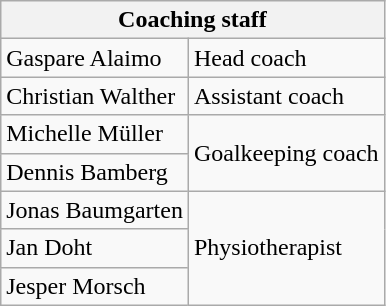<table class="wikitable">
<tr>
<th colspan="2">Coaching staff</th>
</tr>
<tr>
<td> Gaspare Alaimo</td>
<td>Head coach</td>
</tr>
<tr>
<td> Christian Walther</td>
<td>Assistant coach</td>
</tr>
<tr>
<td> Michelle Müller</td>
<td rowspan=2>Goalkeeping coach</td>
</tr>
<tr>
<td> Dennis Bamberg</td>
</tr>
<tr>
<td> Jonas Baumgarten</td>
<td rowspan=3>Physiotherapist</td>
</tr>
<tr>
<td> Jan Doht</td>
</tr>
<tr>
<td> Jesper Morsch</td>
</tr>
</table>
